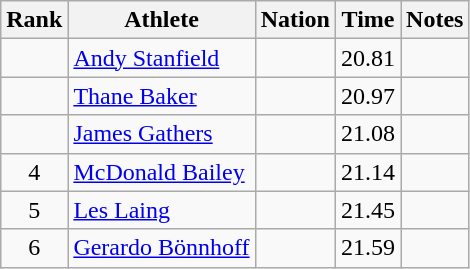<table class="wikitable sortable" style="text-align:center">
<tr>
<th>Rank</th>
<th>Athlete</th>
<th>Nation</th>
<th>Time</th>
<th>Notes</th>
</tr>
<tr>
<td></td>
<td align=left><a href='#'>Andy Stanfield</a></td>
<td align=left></td>
<td>20.81</td>
<td></td>
</tr>
<tr>
<td></td>
<td align=left><a href='#'>Thane Baker</a></td>
<td align=left></td>
<td>20.97</td>
<td></td>
</tr>
<tr>
<td></td>
<td align=left><a href='#'>James Gathers</a></td>
<td align=left></td>
<td>21.08</td>
<td></td>
</tr>
<tr>
<td>4</td>
<td align=left><a href='#'>McDonald Bailey</a></td>
<td align=left></td>
<td>21.14</td>
<td></td>
</tr>
<tr>
<td>5</td>
<td align=left><a href='#'>Les Laing</a></td>
<td align=left></td>
<td>21.45</td>
<td></td>
</tr>
<tr>
<td>6</td>
<td align=left><a href='#'>Gerardo Bönnhoff</a></td>
<td align=left></td>
<td>21.59</td>
<td></td>
</tr>
</table>
